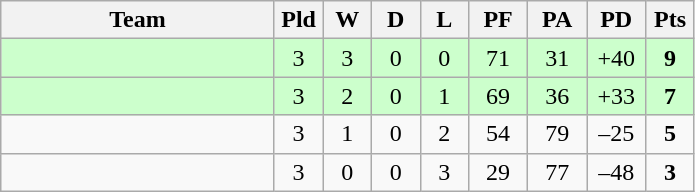<table class="wikitable" style="text-align:center;">
<tr>
<th width=175>Team</th>
<th width=25 abbr="Played">Pld</th>
<th width=25 abbr="Won">W</th>
<th width=25 abbr="Drawn">D</th>
<th width=25 abbr="Lost">L</th>
<th width=32 abbr="Points for">PF</th>
<th width=32 abbr="Points against">PA</th>
<th width=32 abbr="Points difference">PD</th>
<th width=25 abbr="Points">Pts</th>
</tr>
<tr bgcolor=ccffcc>
<td align=left></td>
<td>3</td>
<td>3</td>
<td>0</td>
<td>0</td>
<td>71</td>
<td>31</td>
<td>+40</td>
<td><strong>9</strong></td>
</tr>
<tr bgcolor=ccffcc>
<td align=left></td>
<td>3</td>
<td>2</td>
<td>0</td>
<td>1</td>
<td>69</td>
<td>36</td>
<td>+33</td>
<td><strong>7</strong></td>
</tr>
<tr>
<td align=left></td>
<td>3</td>
<td>1</td>
<td>0</td>
<td>2</td>
<td>54</td>
<td>79</td>
<td>–25</td>
<td><strong>5</strong></td>
</tr>
<tr>
<td align=left></td>
<td>3</td>
<td>0</td>
<td>0</td>
<td>3</td>
<td>29</td>
<td>77</td>
<td>–48</td>
<td><strong>3</strong></td>
</tr>
</table>
